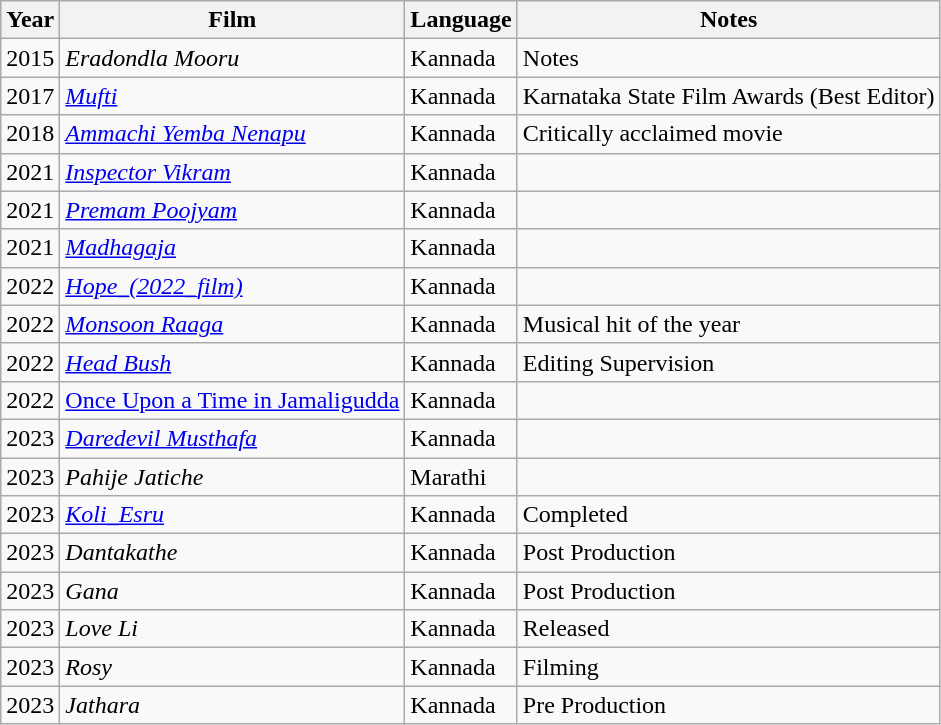<table class="wikitable">
<tr>
<th>Year</th>
<th>Film</th>
<th>Language</th>
<th>Notes</th>
</tr>
<tr>
<td>2015</td>
<td><em>Eradondla Mooru</em></td>
<td>Kannada</td>
<td>Notes</td>
</tr>
<tr>
<td>2017</td>
<td><em><a href='#'>Mufti</a></em></td>
<td>Kannada</td>
<td>Karnataka State Film Awards (Best Editor)</td>
</tr>
<tr>
<td>2018</td>
<td><em><a href='#'>Ammachi Yemba Nenapu</a></em></td>
<td>Kannada</td>
<td>Critically acclaimed movie</td>
</tr>
<tr>
<td>2021</td>
<td><em><a href='#'>Inspector Vikram</a></em></td>
<td>Kannada</td>
<td></td>
</tr>
<tr>
<td>2021</td>
<td><em><a href='#'>Premam Poojyam</a></em></td>
<td>Kannada</td>
<td></td>
</tr>
<tr>
<td>2021</td>
<td><em><a href='#'>Madhagaja</a></em></td>
<td>Kannada</td>
<td></td>
</tr>
<tr>
<td>2022</td>
<td><em><a href='#'>Hope_(2022_film)</a></em></td>
<td>Kannada</td>
<td></td>
</tr>
<tr>
<td>2022</td>
<td><em><a href='#'>Monsoon Raaga</a></em></td>
<td>Kannada</td>
<td>Musical hit of the year</td>
</tr>
<tr>
<td>2022</td>
<td><em><a href='#'>Head Bush</a></em></td>
<td>Kannada</td>
<td>Editing Supervision</td>
</tr>
<tr>
<td>2022</td>
<td><a href='#'>Once Upon a Time in Jamaligudda</a></td>
<td>Kannada</td>
<td></td>
</tr>
<tr>
<td>2023</td>
<td><em><a href='#'>Daredevil Musthafa</a></em></td>
<td>Kannada</td>
<td></td>
</tr>
<tr>
<td>2023</td>
<td><em>Pahije Jatiche</em></td>
<td>Marathi</td>
<td></td>
</tr>
<tr>
<td>2023</td>
<td><em><a href='#'>Koli_Esru</a></em></td>
<td>Kannada</td>
<td>Completed</td>
</tr>
<tr>
<td>2023</td>
<td><em>Dantakathe</em></td>
<td>Kannada</td>
<td>Post Production</td>
</tr>
<tr>
<td>2023</td>
<td><em>Gana</em></td>
<td>Kannada</td>
<td>Post Production</td>
</tr>
<tr>
<td>2023</td>
<td><em>Love Li</em></td>
<td>Kannada</td>
<td>Released</td>
</tr>
<tr>
<td>2023</td>
<td><em>Rosy</em></td>
<td>Kannada</td>
<td>Filming</td>
</tr>
<tr>
<td>2023</td>
<td><em>Jathara</em></td>
<td>Kannada</td>
<td>Pre Production</td>
</tr>
</table>
